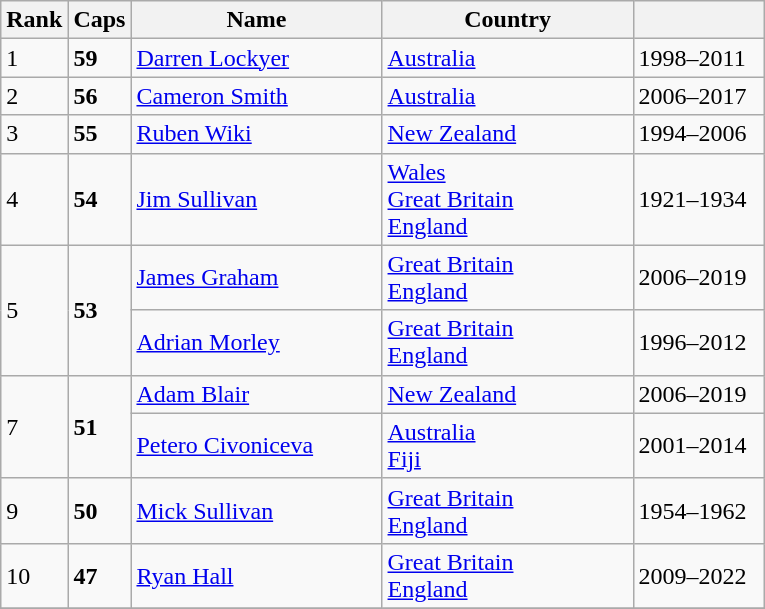<table class="sortable wikitable">
<tr>
<th width="10px">Rank</th>
<th width="10px">Caps</th>
<th width="160px">Name</th>
<th width="160px">Country</th>
<th width="80px"></th>
</tr>
<tr>
<td>1</td>
<td><strong>59</strong></td>
<td><a href='#'>Darren Lockyer</a></td>
<td> <a href='#'>Australia</a></td>
<td>1998–2011</td>
</tr>
<tr>
<td>2</td>
<td><strong>56</strong></td>
<td><a href='#'>Cameron Smith</a></td>
<td> <a href='#'>Australia</a></td>
<td>2006–2017</td>
</tr>
<tr>
<td>3</td>
<td><strong>55</strong></td>
<td><a href='#'>Ruben Wiki</a></td>
<td> <a href='#'>New Zealand</a></td>
<td>1994–2006</td>
</tr>
<tr>
<td>4</td>
<td><strong>54</strong></td>
<td><a href='#'>Jim Sullivan</a></td>
<td> <a href='#'>Wales</a> <br>  <a href='#'>Great Britain</a> <br>  <a href='#'>England</a></td>
<td>1921–1934</td>
</tr>
<tr>
<td rowspan="2">5</td>
<td rowspan="2"><strong>53</strong></td>
<td><a href='#'>James Graham</a></td>
<td> <a href='#'>Great Britain</a> <br>  <a href='#'>England</a></td>
<td>2006–2019</td>
</tr>
<tr>
<td><a href='#'>Adrian Morley</a></td>
<td> <a href='#'>Great Britain</a> <br>  <a href='#'>England</a></td>
<td>1996–2012</td>
</tr>
<tr>
<td rowspan="2">7</td>
<td rowspan="2"><strong>51</strong></td>
<td><a href='#'>Adam Blair</a></td>
<td> <a href='#'>New Zealand</a></td>
<td>2006–2019</td>
</tr>
<tr>
<td><a href='#'>Petero Civoniceva</a></td>
<td> <a href='#'>Australia</a> <br>  <a href='#'>Fiji</a></td>
<td>2001–2014</td>
</tr>
<tr>
<td>9</td>
<td><strong>50</strong></td>
<td><a href='#'>Mick Sullivan</a></td>
<td> <a href='#'>Great Britain</a> <br>  <a href='#'>England</a></td>
<td>1954–1962</td>
</tr>
<tr>
<td>10</td>
<td><strong>47</strong></td>
<td><a href='#'>Ryan Hall</a></td>
<td> <a href='#'>Great Britain</a> <br>  <a href='#'>England</a></td>
<td>2009–2022</td>
</tr>
<tr>
</tr>
</table>
